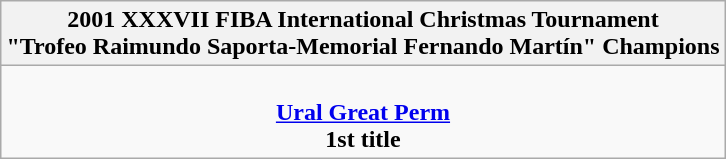<table class=wikitable style="text-align:center; margin:auto">
<tr>
<th>2001 XXXVII FIBA International Christmas Tournament<br>"Trofeo Raimundo Saporta-Memorial Fernando Martín" Champions</th>
</tr>
<tr>
<td><br> <strong><a href='#'>Ural Great Perm</a></strong> <br> <strong>1st title</strong></td>
</tr>
</table>
